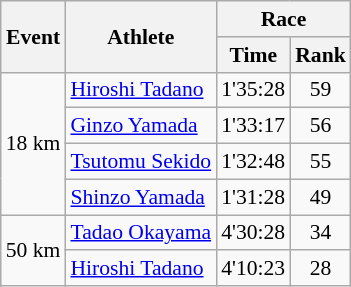<table class="wikitable" border="1" style="font-size:90%">
<tr>
<th rowspan=2>Event</th>
<th rowspan=2>Athlete</th>
<th colspan=2>Race</th>
</tr>
<tr>
<th>Time</th>
<th>Rank</th>
</tr>
<tr>
<td rowspan=4>18 km</td>
<td><a href='#'>Hiroshi Tadano</a></td>
<td align=center>1'35:28</td>
<td align=center>59</td>
</tr>
<tr>
<td><a href='#'>Ginzo Yamada</a></td>
<td align=center>1'33:17</td>
<td align=center>56</td>
</tr>
<tr>
<td><a href='#'>Tsutomu Sekido</a></td>
<td align=center>1'32:48</td>
<td align=center>55</td>
</tr>
<tr>
<td><a href='#'>Shinzo Yamada</a></td>
<td align=center>1'31:28</td>
<td align=center>49</td>
</tr>
<tr>
<td rowspan=2>50 km</td>
<td><a href='#'>Tadao Okayama</a></td>
<td align=center>4'30:28</td>
<td align=center>34</td>
</tr>
<tr>
<td><a href='#'>Hiroshi Tadano</a></td>
<td align=center>4'10:23</td>
<td align=center>28</td>
</tr>
</table>
